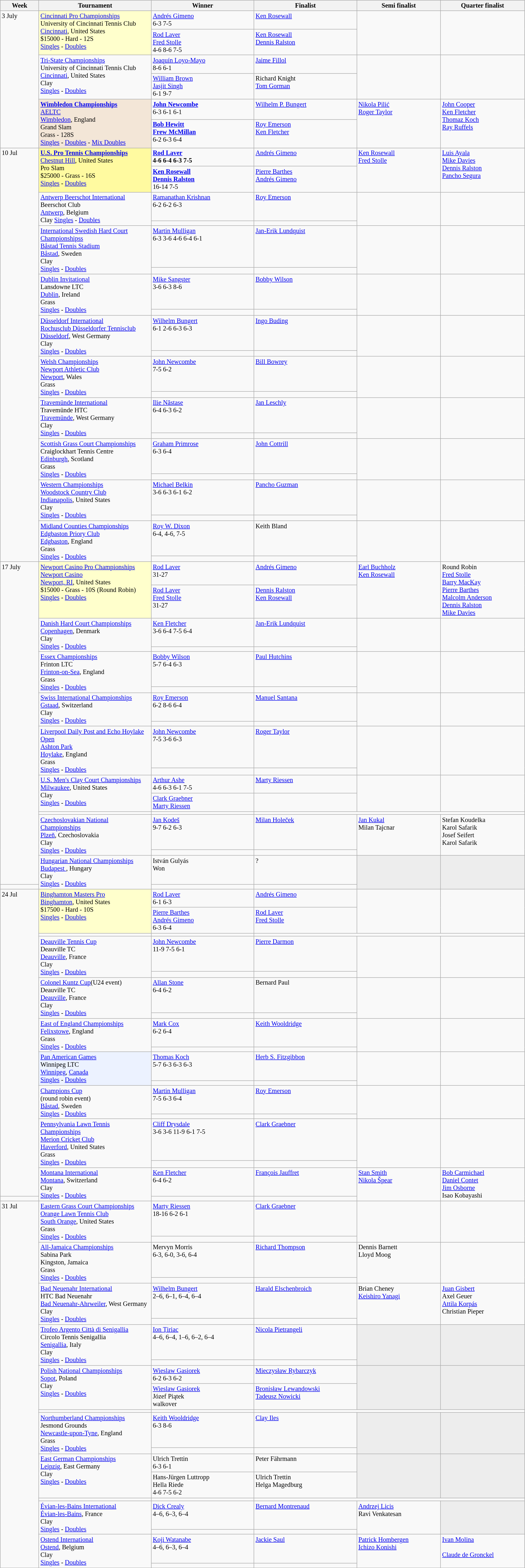<table class="wikitable" style="font-size:85%;">
<tr>
<th width="75">Week</th>
<th width="230">Tournament</th>
<th width="210">Winner</th>
<th width="210">Finalist</th>
<th width="170">Semi finalist</th>
<th width="170">Quarter finalist</th>
</tr>
<tr valign=top>
<td rowspan=6>3 July</td>
<td bgcolor="#ffc" rowspan=2><a href='#'>Cincinnati Pro Championships</a><br>University of Cincinnati Tennis Club<br><a href='#'>Cincinnati</a>, United States<br>$15000 - Hard - 12S<br><a href='#'>Singles</a> - <a href='#'>Doubles</a></td>
<td> <a href='#'>Andrés Gimeno</a><br>6-3 7-5</td>
<td> <a href='#'>Ken Rosewall</a></td>
<td rowspan=2></td>
<td rowspan=2></td>
</tr>
<tr valign=top>
<td> <a href='#'>Rod Laver</a><br> <a href='#'>Fred Stolle</a><br>4-6 8-6 7-5</td>
<td> <a href='#'>Ken Rosewall</a><br> <a href='#'>Dennis Ralston</a></td>
</tr>
<tr valign=top>
<td rowspan=2><a href='#'>Tri-State Championships</a><br>University of Cincinnati Tennis Club<br><a href='#'>Cincinnati</a>, United States<br>Clay<br><a href='#'>Singles</a> - <a href='#'>Doubles</a></td>
<td> <a href='#'>Joaquín Loyo-Mayo</a><br>8-6 6-1</td>
<td> <a href='#'>Jaime Fillol</a></td>
<td rowspan=2></td>
<td rowspan=2></td>
</tr>
<tr valign=top>
<td> <a href='#'>William Brown</a><br> <a href='#'>Jasjit Singh</a><br>6-1 9-7</td>
<td> Richard Knight<br> <a href='#'>Tom Gorman</a></td>
</tr>
<tr valign=top>
<td style="background:#F3E6D7" rowspan=2><strong><a href='#'>Wimbledon Championships</a></strong> <br><a href='#'>AELTC</a><br><a href='#'>Wimbledon</a>, England<br>Grand Slam<br>Grass - 128S<br><a href='#'>Singles</a> - <a href='#'>Doubles</a> - <a href='#'>Mix Doubles</a></td>
<td> <strong><a href='#'>John Newcombe</a></strong><br>6-3 6-1 6-1</td>
<td> <a href='#'>Wilhelm P. Bungert</a></td>
<td rowspan=2> <a href='#'>Nikola Pilić</a><br> <a href='#'>Roger Taylor</a></td>
<td rowspan=2> <a href='#'>John Cooper</a> <br> <a href='#'>Ken Fletcher</a><br> <a href='#'>Thomaz Koch</a><br> <a href='#'>Ray Ruffels</a></td>
</tr>
<tr valign=top>
<td> <strong><a href='#'>Bob Hewitt</a></strong><br> <strong><a href='#'>Frew McMillan</a></strong><br>6-2 6-3 6-4</td>
<td> <a href='#'>Roy Emerson</a><br> <a href='#'>Ken Fletcher</a></td>
</tr>
<tr valign=top>
<td rowspan=20>10 Jul</td>
<td style="background: #FFFAA0;" rowspan=2><strong><a href='#'>U.S. Pro Tennis Championships</a></strong><br><a href='#'>Chestnut Hill</a>,  United States<br>Pro Slam<br>$25000 - Grass - 16S<br><a href='#'>Singles</a> - <a href='#'>Doubles</a></td>
<td><strong> <a href='#'>Rod Laver</a><br>4-6 6-4 6-3 7-5</strong></td>
<td> <a href='#'>Andrés Gimeno</a></td>
<td rowspan=2> <a href='#'>Ken Rosewall</a> <br> <a href='#'>Fred Stolle</a></td>
<td rowspan=2>  <a href='#'>Luis Ayala</a> <br> <a href='#'>Mike Davies</a><br> <a href='#'>Dennis Ralston</a> <br> <a href='#'>Pancho Segura</a></td>
</tr>
<tr valign=top>
<td> <strong><a href='#'>Ken Rosewall</a></strong><br> <strong><a href='#'>Dennis Ralston</a></strong><br>16-14 7-5</td>
<td> <a href='#'>Pierre Barthes</a><br> <a href='#'>Andrés Gimeno</a></td>
</tr>
<tr valign=top>
<td rowspan=2><a href='#'>Antwerp Beerschot International</a><br>Beerschot Club<br><a href='#'>Antwerp</a>, Belgium<br> Clay <a href='#'>Singles</a> - <a href='#'>Doubles</a></td>
<td> <a href='#'>Ramanathan Krishnan</a><br>6-2 6-2 6-3</td>
<td> <a href='#'>Roy Emerson</a></td>
<td rowspan=2></td>
<td rowspan=2></td>
</tr>
<tr valign=top>
<td></td>
<td></td>
</tr>
<tr valign=top>
<td rowspan=2><a href='#'>International Swedish Hard Court Championshipss</a><br><a href='#'>Båstad Tennis Stadium</a><br><a href='#'>Båstad</a>, Sweden<br>Clay<br><a href='#'>Singles</a> - <a href='#'>Doubles</a></td>
<td> <a href='#'>Martin Mulligan</a><br>6-3 3-6 4-6 6-4 6-1</td>
<td> <a href='#'>Jan-Erik Lundquist</a></td>
<td rowspan=2></td>
<td rowspan=2></td>
</tr>
<tr valign=top>
<td></td>
<td></td>
</tr>
<tr valign=top>
<td rowspan=2><a href='#'>Dublin Invitational</a><br>Lansdowne LTC<br><a href='#'>Dublin</a>, Ireland<br>Grass<br><a href='#'>Singles</a> - <a href='#'>Doubles</a></td>
<td> <a href='#'>Mike Sangster</a><br>3-6 6-3 8-6</td>
<td> <a href='#'>Bobby Wilson</a></td>
<td rowspan=2></td>
<td rowspan=2></td>
</tr>
<tr valign=top>
<td></td>
<td></td>
</tr>
<tr valign=top>
<td rowspan=2><a href='#'>Düsseldorf International</a><br><a href='#'>Rochusclub Düsseldorfer Tennisclub</a><br><a href='#'>Düsseldorf</a>, West Germany<br>Clay<br><a href='#'>Singles</a> - <a href='#'>Doubles</a></td>
<td> <a href='#'>Wilhelm Bungert</a><br>6-1 2-6 6-3 6-3</td>
<td> <a href='#'>Ingo Buding</a></td>
<td rowspan=2></td>
<td rowspan=2></td>
</tr>
<tr valign=top>
<td></td>
<td></td>
</tr>
<tr valign=top>
<td rowspan=2><a href='#'>Welsh Championships</a><br><a href='#'>Newport Athletic Club</a><br><a href='#'>Newport</a>, Wales<br>Grass<br><a href='#'>Singles</a> - <a href='#'>Doubles</a></td>
<td> <a href='#'>John Newcombe</a><br>7-5 6-2</td>
<td> <a href='#'>Bill Bowrey</a></td>
<td rowspan=2></td>
<td rowspan=2></td>
</tr>
<tr valign=top>
<td></td>
<td></td>
</tr>
<tr valign=top>
<td rowspan=2><a href='#'>Travemünde International</a><br>Travemünde HTC<br><a href='#'>Travemünde</a>, West Germany<br>Clay<br><a href='#'>Singles</a> - <a href='#'>Doubles</a></td>
<td> <a href='#'>Ilie Năstase</a><br>6-4 6-3 6-2</td>
<td> <a href='#'>Jan Leschly</a></td>
<td rowspan=2></td>
<td rowspan=2></td>
</tr>
<tr valign=top>
<td></td>
<td></td>
</tr>
<tr valign=top>
<td rowspan=2><a href='#'>Scottish Grass Court Championships</a><br>Craiglockhart Tennis Centre <br><a href='#'>Edinburgh</a>, Scotland<br>Grass<br><a href='#'>Singles</a> - <a href='#'>Doubles</a></td>
<td> <a href='#'>Graham Primrose</a><br>6-3 6-4</td>
<td> <a href='#'>John Cottrill</a></td>
<td rowspan=2></td>
<td rowspan=2></td>
</tr>
<tr valign=top>
<td></td>
<td></td>
</tr>
<tr valign=top>
<td rowspan=2><a href='#'>Western Championships</a><br><a href='#'>Woodstock Country Club</a><br><a href='#'>Indianapolis</a>, United States<br>Clay<br><a href='#'>Singles</a> - <a href='#'>Doubles</a></td>
<td> <a href='#'>Michael Belkin</a><br>3-6 6-3 6-1 6-2</td>
<td> <a href='#'>Pancho Guzman</a></td>
<td rowspan=2></td>
<td rowspan=2></td>
</tr>
<tr valign=top>
<td></td>
<td></td>
</tr>
<tr valign=top>
<td rowspan=2><a href='#'>Midland Counties Championships</a><br><a href='#'>Edgbaston Priory Club</a><br><a href='#'>Edgbaston</a>, England<br>Grass<br><a href='#'>Singles</a> - <a href='#'>Doubles</a></td>
<td> <a href='#'>Roy W. Dixon</a><br>6-4, 4-6, 7-5</td>
<td> Keith Bland</td>
<td rowspan=2></td>
<td rowspan=2></td>
</tr>
<tr valign=top>
<td></td>
<td></td>
</tr>
<tr valign=top>
<td rowspan=16>17 July</td>
<td bgcolor="#ffc" rowspan=2><a href='#'>Newport Casino Pro Championships</a><br><a href='#'>Newport Casino</a><br><a href='#'>Newport, RI</a>, United States<br>$15000 - Grass - 10S (Round Robin)<br><a href='#'>Singles</a> - <a href='#'>Doubles</a></td>
<td> <a href='#'>Rod Laver</a><br>31-27</td>
<td> <a href='#'>Andrés Gimeno</a></td>
<td rowspan=2> <a href='#'>Earl Buchholz</a><br> <a href='#'>Ken Rosewall</a></td>
<td rowspan=2>Round Robin<br> <a href='#'>Fred Stolle</a><br> <a href='#'>Barry MacKay</a><br> <a href='#'>Pierre Barthes</a><br> <a href='#'>Malcolm Anderson</a><br> <a href='#'>Dennis Ralston</a><br> <a href='#'>Mike Davies</a></td>
</tr>
<tr valign=top>
<td> <a href='#'>Rod Laver</a><br> <a href='#'>Fred Stolle</a><br>31-27</td>
<td> <a href='#'>Dennis Ralston</a><br> <a href='#'>Ken Rosewall</a></td>
</tr>
<tr valign=top>
<td rowspan=2><a href='#'>Danish Hard Court Championships</a><br><a href='#'>Copenhagen</a>, Denmark<br>Clay<br><a href='#'>Singles</a> - <a href='#'>Doubles</a></td>
<td> <a href='#'>Ken Fletcher</a><br>3-6 6-4 7-5 6-4</td>
<td> <a href='#'>Jan-Erik Lundquist</a></td>
<td rowspan=2></td>
<td rowspan=2></td>
</tr>
<tr valign=top>
<td></td>
<td></td>
</tr>
<tr valign=top>
<td rowspan=2><a href='#'>Essex Championships</a><br>Frinton LTC<br><a href='#'>Frinton-on-Sea</a>, England<br>Grass<br><a href='#'>Singles</a> - <a href='#'>Doubles</a></td>
<td> <a href='#'>Bobby Wilson</a><br>5-7 6-4 6-3</td>
<td> <a href='#'>Paul Hutchins</a></td>
<td rowspan=2></td>
<td rowspan=2></td>
</tr>
<tr valign=top>
<td></td>
<td></td>
</tr>
<tr valign=top>
<td rowspan=2><a href='#'>Swiss International Championships</a><br><a href='#'>Gstaad</a>, Switzerland<br>Clay<br><a href='#'>Singles</a> - <a href='#'>Doubles</a></td>
<td> <a href='#'>Roy Emerson</a><br>6-2 8-6 6-4</td>
<td> <a href='#'>Manuel Santana</a></td>
<td rowspan=2></td>
<td rowspan=2></td>
</tr>
<tr valign=top>
<td></td>
<td></td>
</tr>
<tr valign=top>
<td rowspan=2><a href='#'>Liverpool Daily Post and Echo Hoylake Open</a> <br><a href='#'>Ashton Park</a><br><a href='#'>Hoylake</a>, England<br>Grass<br><a href='#'>Singles</a> - <a href='#'>Doubles</a></td>
<td> <a href='#'>John Newcombe</a><br>7-5 3-6 6-3</td>
<td> <a href='#'>Roger Taylor</a></td>
<td rowspan=2></td>
<td rowspan=2></td>
</tr>
<tr valign=top>
<td></td>
<td></td>
</tr>
<tr valign=top>
<td rowspan=2><a href='#'>U.S. Men's Clay Court Championships</a><br> <a href='#'>Milwaukee</a>, United States<br>Clay<br><a href='#'>Singles</a> - <a href='#'>Doubles</a></td>
<td> <a href='#'>Arthur Ashe</a><br>4-6 6-3 6-1 7-5</td>
<td> <a href='#'>Marty Riessen</a></td>
<td rowspan=2></td>
<td rowspan=2></td>
</tr>
<tr valign=top>
<td> <a href='#'>Clark Graebner</a><br> <a href='#'>Marty Riessen</a></td>
<td></td>
</tr>
<tr valign=top>
<td></td>
<td></td>
</tr>
<tr valign=top>
<td rowspan=2><a href='#'>Czechoslovakian National Championships</a><br><a href='#'>Plzeň</a>, Czechoslovakia<br>Clay<br><a href='#'>Singles</a> - <a href='#'>Doubles</a></td>
<td> <a href='#'>Jan Kodeš</a><br>9-7 6-2 6-3</td>
<td> <a href='#'>Milan Holeček</a></td>
<td rowspan=2> <a href='#'>Jan Kukal</a><br>  Milan Tajcnar</td>
<td rowspan=2> Stefan Koudelka<br>  Karol Safarik<br>  Josef Seifert <br>  Karol Safarik</td>
</tr>
<tr valign=top>
<td></td>
<td></td>
</tr>
<tr valign=top>
<td rowspan=2><a href='#'>Hungarian National Championships</a><br><a href='#'>Budapest </a>, Hungary<br>Clay<br><a href='#'>Singles</a> - <a href='#'>Doubles</a></td>
<td> István Gulyás<br>Won</td>
<td> ?</td>
<td style="background:#ededed;" rowspan=2></td>
<td style="background:#ededed;" rowspan=2></td>
</tr>
<tr valign=top>
<td></td>
<td></td>
</tr>
<tr valign=top>
<td rowspan=16>24 Jul</td>
<td bgcolor="#ffc" rowspan=2><a href='#'>Binghamton Masters Pro</a><br><a href='#'>Binghamton</a>, United States<br>$17500 - Hard - 10S<br><a href='#'>Singles</a> - <a href='#'>Doubles</a></td>
<td> <a href='#'>Rod Laver</a><br>6-1 6-3</td>
<td> <a href='#'>Andrés Gimeno</a></td>
<td rowspan=2></td>
<td rowspan=2></td>
</tr>
<tr valign=top>
<td> <a href='#'>Pierre Barthes</a><br> <a href='#'>Andrés Gimeno</a><br>6-3 6-4</td>
<td> <a href='#'>Rod Laver</a><br> <a href='#'>Fred Stolle</a></td>
</tr>
<tr valign=top>
<td></td>
<td></td>
</tr>
<tr valign=top>
<td rowspan=2><a href='#'>Deauville Tennis Cup</a><br>Deauville TC<br><a href='#'>Deauville</a>, France<br>Clay<br><a href='#'>Singles</a> - <a href='#'>Doubles</a></td>
<td> <a href='#'>John Newcombe</a><br>11-9 7-5 6-1</td>
<td> <a href='#'>Pierre Darmon</a></td>
<td rowspan=2></td>
<td rowspan=2></td>
</tr>
<tr valign=top>
<td></td>
<td></td>
</tr>
<tr valign=top>
<td rowspan=2><a href='#'>Colonel Kuntz Cup</a>(U24 event)<br>Deauville TC<br><a href='#'>Deauville</a>, France<br>Clay<br><a href='#'>Singles</a> - <a href='#'>Doubles</a></td>
<td> <a href='#'>Allan Stone</a><br>6-4 6-2</td>
<td> Bernard Paul</td>
<td rowspan=2></td>
<td rowspan=2></td>
</tr>
<tr valign=top>
<td></td>
<td></td>
</tr>
<tr valign=top>
<td rowspan=2><a href='#'>East of England Championships</a> <br><a href='#'>Felixstowe</a>, England<br>Grass<br><a href='#'>Singles</a> - <a href='#'>Doubles</a></td>
<td> <a href='#'>Mark Cox</a><br>6-2 6-4</td>
<td> <a href='#'>Keith Wooldridge</a></td>
<td rowspan=2></td>
<td rowspan=2></td>
</tr>
<tr valign=top>
<td></td>
<td></td>
</tr>
<tr valign=top>
<td style="background:#ECF2FF;" rowspan=2><a href='#'>Pan American Games</a><br>Winnipeg LTC<br><a href='#'>Winnipeg</a>, <a href='#'>Canada</a><br><a href='#'>Singles</a> - <a href='#'>Doubles</a></td>
<td> <a href='#'>Thomas Koch</a><br>5-7 6-3 6-3 6-3</td>
<td> <a href='#'>Herb S. Fitzgibbon</a></td>
<td rowspan=2></td>
<td rowspan=2></td>
</tr>
<tr valign=top>
<td></td>
<td></td>
</tr>
<tr valign=top>
<td rowspan=2><a href='#'>Champions Cup</a> <br>(round robin event) <br><a href='#'>Båstad</a>, Sweden<br><a href='#'>Singles</a> - <a href='#'>Doubles</a></td>
<td> <a href='#'>Martin Mulligan</a><br>7-5 6-3 6-4</td>
<td> <a href='#'>Roy Emerson</a></td>
<td rowspan=2></td>
<td rowspan=2></td>
</tr>
<tr valign=top>
<td></td>
<td></td>
</tr>
<tr valign=top>
<td rowspan=2><a href='#'>Pennsylvania Lawn Tennis Championships</a><br><a href='#'>Merion Cricket Club</a><br><a href='#'>Haverford</a>, United States<br>Grass<br><a href='#'>Singles</a> - <a href='#'>Doubles</a></td>
<td> <a href='#'>Cliff Drysdale</a><br>3-6 3-6 11-9 6-1 7-5</td>
<td> <a href='#'>Clark Graebner</a></td>
<td rowspan=2></td>
<td rowspan=2></td>
</tr>
<tr valign=top>
<td></td>
<td></td>
</tr>
<tr valign=top>
<td rowspan=2><a href='#'>Montana International</a><br><a href='#'>Montana</a>, Switzerland<br>Clay<br><a href='#'>Singles</a> - <a href='#'>Doubles</a></td>
<td> <a href='#'>Ken Fletcher</a><br>6-4 6-2</td>
<td> <a href='#'>François Jauffret</a></td>
<td rowspan=2> <a href='#'>Stan Smith</a> <br> <a href='#'>Nikola Špear</a></td>
<td rowspan=2>  <a href='#'>Bob Carmichael</a> <br> <a href='#'>Daniel Contet</a> <br>  <a href='#'>Jim Osborne</a> <br>  Isao Kobayashi</td>
</tr>
<tr valign=top>
<td></td>
<td></td>
</tr>
<tr valign=top>
<td rowspan=20>31 Jul</td>
<td rowspan=2><a href='#'>Eastern Grass Court Championships</a><br><a href='#'>Orange Lawn Tennis Club</a><br><a href='#'>South Orange</a>, United States<br>Grass <br><a href='#'>Singles</a> - <a href='#'>Doubles</a></td>
<td> <a href='#'>Marty Riessen</a><br>18-16 6-2 6-1</td>
<td> <a href='#'>Clark Graebner</a></td>
<td rowspan=2></td>
<td rowspan=2></td>
</tr>
<tr valign=top>
<td></td>
<td></td>
</tr>
<tr valign=top>
<td rowspan=2><a href='#'>All-Jamaica Championships</a><br>Sabina Park<br>Kingston, Jamaica<br>Grass <br><a href='#'>Singles</a> - <a href='#'>Doubles</a></td>
<td> Mervyn Morris<br>6-3, 6-0, 3-6, 6-4</td>
<td> <a href='#'>Richard Thompson</a></td>
<td rowspan=2> Dennis Barnett<br>    Lloyd Moog</td>
<td rowspan=2></td>
</tr>
<tr valign=top>
<td></td>
<td></td>
</tr>
<tr valign=top>
<td rowspan=2><a href='#'>Bad Neuenahr International</a><br>HTC Bad Neuenahr<br><a href='#'>Bad Neuenahr-Ahrweiler</a>, West Germany<br>Clay <br><a href='#'>Singles</a> - <a href='#'>Doubles</a></td>
<td> <a href='#'>Wilhelm Bungert</a><br>2–6, 6–1, 6–4, 6–4</td>
<td> <a href='#'>Harald Elschenbroich</a></td>
<td rowspan=2> Brian Cheney<br> <a href='#'>Keishiro Yanagi</a></td>
<td rowspan=2> <a href='#'>Juan Gisbert</a><br> Axel Geuer <br> <a href='#'>Attila Korpás</a><br> Christian Pieper</td>
</tr>
<tr valign=top>
<td></td>
<td></td>
</tr>
<tr valign=top>
<td rowspan=2><a href='#'>Trofeo Argento Città di Senigallia</a><br>Circolo Tennis Senigallia<br><a href='#'>Senigallia</a>, Italy<br>Clay <br><a href='#'>Singles</a> - <a href='#'>Doubles</a></td>
<td> <a href='#'>Ion Țiriac</a><br>4–6, 6–4, 1–6, 6–2, 6–4</td>
<td> <a href='#'>Nicola Pietrangeli</a></td>
<td style="background:#ededed;" rowspan=2></td>
<td style="background:#ededed;" rowspan=2></td>
</tr>
<tr valign=top>
<td></td>
<td></td>
</tr>
<tr valign=top>
<td rowspan=2><a href='#'>Polish National Championships</a><br><a href='#'>Sopot</a>, Poland<br>Clay<br><a href='#'>Singles</a> - <a href='#'>Doubles</a></td>
<td> <a href='#'>Wieslaw Gasiorek</a><br>6-2 6-3 6-2</td>
<td> <a href='#'>Mieczysław Rybarczyk</a></td>
<td style="background:#ededed;" rowspan=2></td>
<td style="background:#ededed;" rowspan=2></td>
</tr>
<tr valign=top>
<td> <a href='#'>Wieslaw Gasiorek</a><br> Józef Piątek<br>walkover</td>
<td> <a href='#'>Bronisław Lewandowski</a><br> <a href='#'>Tadeusz Nowicki</a></td>
</tr>
<tr valign=top>
<td></td>
<td></td>
</tr>
<tr valign=top>
<td rowspan=2><a href='#'>Northumberland Championships</a><br>Jesmond Grounds<br><a href='#'>Newcastle-upon-Tyne</a>, England<br>Grass <br><a href='#'>Singles</a> - <a href='#'>Doubles</a></td>
<td> <a href='#'>Keith Wooldridge</a><br>6-3 8-6</td>
<td> <a href='#'>Clay Iles</a></td>
<td style="background:#ededed;" rowspan=2></td>
<td style="background:#ededed;" rowspan=2></td>
</tr>
<tr valign=top>
<td></td>
<td></td>
</tr>
<tr valign=top>
<td rowspan=2><a href='#'>East German Championships</a><br><a href='#'>Leipzig</a>, East Germany<br>Clay<br><a href='#'>Singles</a> - <a href='#'>Doubles</a></td>
<td> Ulrich Trettin<br>6-3 6-1</td>
<td> Peter Fährmann</td>
<td style="background:#ededed;" rowspan=2></td>
<td style="background:#ededed;" rowspan=2></td>
</tr>
<tr valign=top>
<td> Hans-Jürgen Luttropp<br> Hella Riede<br>4-6 7-5 6-2</td>
<td> Ulrich Trettin<br>  Helga Magedburg</td>
</tr>
<tr valign=top>
<td></td>
<td></td>
</tr>
<tr valign=top>
<td rowspan=2><a href='#'>Évian-les-Bains International</a><br><a href='#'>Évian-les-Bains</a>, France<br>Clay <br><a href='#'>Singles</a> - <a href='#'>Doubles</a></td>
<td> <a href='#'>Dick Crealy</a><br>4–6, 6–3, 6–4</td>
<td> <a href='#'>Bernard Montrenaud</a></td>
<td rowspan=2> <a href='#'>Andrzej Licis</a><br>  Ravi Venkatesan</td>
<td style="background:#ededed;" rowspan=2></td>
</tr>
<tr valign=top>
<td></td>
<td></td>
</tr>
<tr valign=top>
<td rowspan=2><a href='#'>Ostend International</a><br><a href='#'>Ostend</a>, Belgium<br>Clay <br><a href='#'>Singles</a> - <a href='#'>Doubles</a></td>
<td> <a href='#'>Koji Watanabe</a><br>4–6, 6–3, 6–4</td>
<td> <a href='#'>Jackie Saul</a></td>
<td rowspan=2> <a href='#'>Patrick Hombergen</a><br> <a href='#'>Ichizo Konishi</a></td>
<td rowspan=2> <a href='#'>Ivan Molina</a><br>  <br> <a href='#'>Claude de Gronckel</a></td>
</tr>
<tr valign=top>
<td></td>
<td></td>
</tr>
<tr valign=top>
</tr>
</table>
